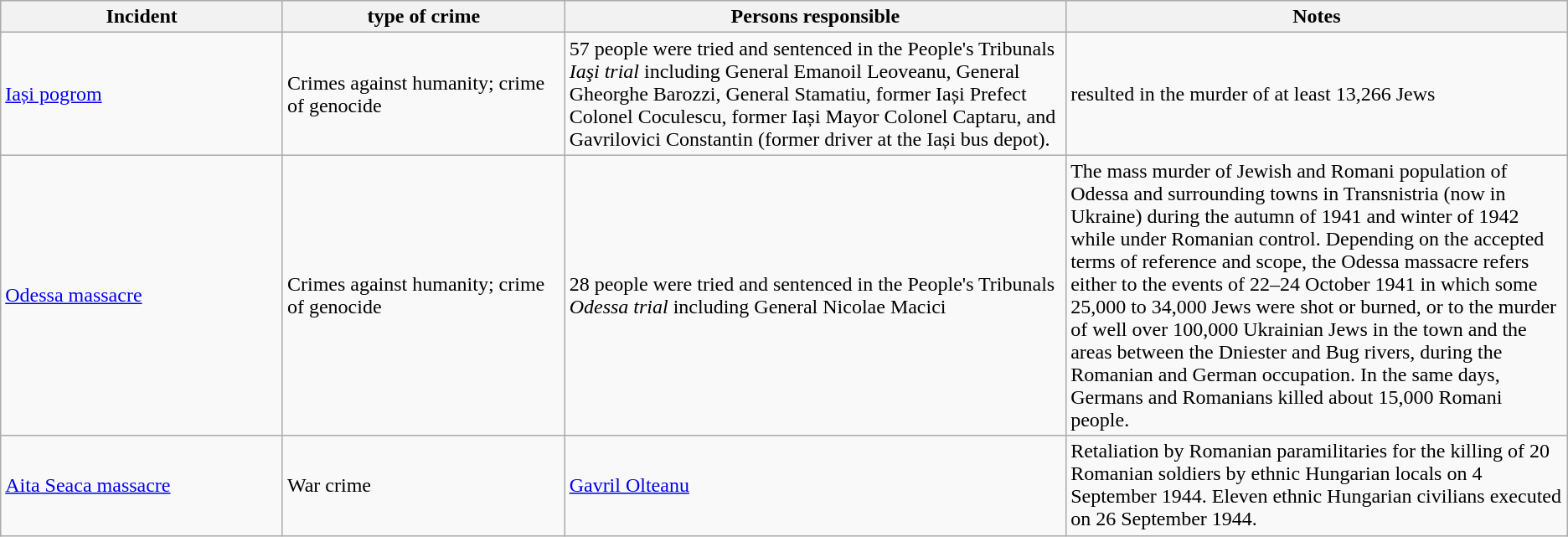<table class="wikitable">
<tr>
<th>Incident</th>
<th>type of crime</th>
<th>Persons responsible</th>
<th>Notes</th>
</tr>
<tr>
<td style="width:18%;"><a href='#'>Iași pogrom</a></td>
<td style="width:18%;">Crimes against humanity; crime of genocide</td>
<td style="width:32%;">57 people were tried and sentenced in the People's Tribunals <em>Iaşi trial</em> including General Emanoil Leoveanu, General Gheorghe Barozzi, General Stamatiu, former Iași Prefect Colonel Coculescu, former Iași Mayor Colonel Captaru, and Gavrilovici Constantin (former driver at the Iași bus depot).</td>
<td style="width:32%;">resulted in the murder of at least 13,266 Jews</td>
</tr>
<tr>
<td><a href='#'>Odessa massacre</a></td>
<td>Crimes against humanity; crime of genocide</td>
<td>28 people were tried and sentenced in the People's Tribunals <em>Odessa trial</em> including General Nicolae Macici</td>
<td>The mass murder of Jewish and Romani population of Odessa and surrounding towns in Transnistria (now in Ukraine) during the autumn of 1941 and winter of 1942 while under Romanian control. Depending on the accepted terms of reference and scope, the Odessa massacre refers either to the events of 22–24 October 1941 in which some 25,000 to 34,000 Jews were shot or burned, or to the murder of well over 100,000 Ukrainian Jews in the town and the areas between the Dniester and Bug rivers, during the Romanian and German occupation. In the same days, Germans and Romanians killed about 15,000 Romani people.</td>
</tr>
<tr>
<td><a href='#'>Aita Seaca massacre</a></td>
<td>War crime</td>
<td><a href='#'>Gavril Olteanu</a></td>
<td>Retaliation by Romanian paramilitaries for the killing of 20 Romanian soldiers by ethnic Hungarian locals on 4 September 1944. Eleven ethnic Hungarian civilians executed on 26 September 1944.</td>
</tr>
</table>
